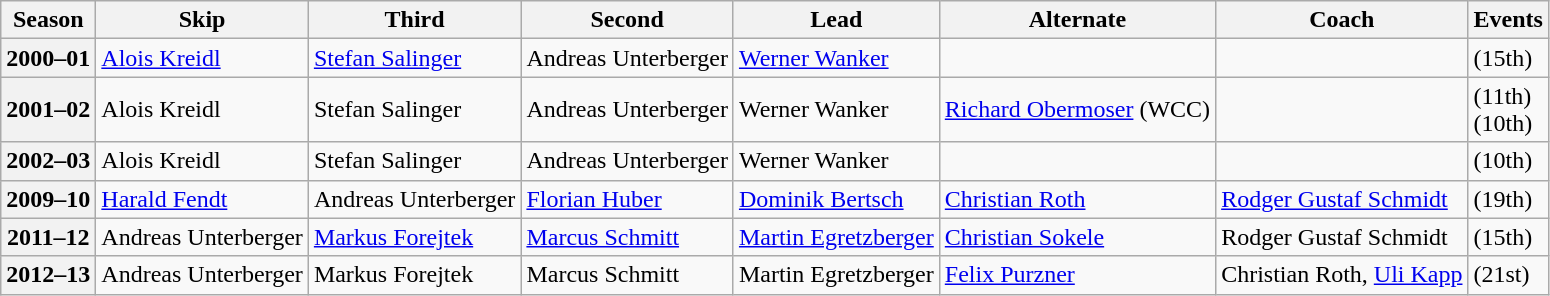<table class="wikitable">
<tr>
<th scope="col">Season</th>
<th scope="col">Skip</th>
<th scope="col">Third</th>
<th scope="col">Second</th>
<th scope="col">Lead</th>
<th scope="col">Alternate</th>
<th scope="col">Coach</th>
<th scope="col">Events</th>
</tr>
<tr>
<th scope="row">2000–01</th>
<td><a href='#'>Alois Kreidl</a></td>
<td><a href='#'>Stefan Salinger</a></td>
<td>Andreas Unterberger</td>
<td><a href='#'>Werner Wanker</a></td>
<td></td>
<td></td>
<td> (15th)</td>
</tr>
<tr>
<th scope="row">2001–02</th>
<td>Alois Kreidl</td>
<td>Stefan Salinger</td>
<td>Andreas Unterberger</td>
<td>Werner Wanker</td>
<td><a href='#'>Richard Obermoser</a> (WCC)</td>
<td></td>
<td> (11th)<br> (10th)</td>
</tr>
<tr>
<th scope="row">2002–03</th>
<td>Alois Kreidl</td>
<td>Stefan Salinger</td>
<td>Andreas Unterberger</td>
<td>Werner Wanker</td>
<td></td>
<td></td>
<td> (10th)</td>
</tr>
<tr>
<th scope="row">2009–10</th>
<td><a href='#'>Harald Fendt</a></td>
<td>Andreas Unterberger</td>
<td><a href='#'>Florian Huber</a></td>
<td><a href='#'>Dominik Bertsch</a></td>
<td><a href='#'>Christian Roth</a></td>
<td><a href='#'>Rodger Gustaf Schmidt</a></td>
<td> (19th)</td>
</tr>
<tr>
<th scope="row">2011–12</th>
<td>Andreas Unterberger</td>
<td><a href='#'>Markus Forejtek</a></td>
<td><a href='#'>Marcus Schmitt</a></td>
<td><a href='#'>Martin Egretzberger</a></td>
<td><a href='#'>Christian Sokele</a></td>
<td>Rodger Gustaf Schmidt</td>
<td> (15th)</td>
</tr>
<tr>
<th scope="row">2012–13</th>
<td>Andreas Unterberger</td>
<td>Markus Forejtek</td>
<td>Marcus Schmitt</td>
<td>Martin Egretzberger</td>
<td><a href='#'>Felix Purzner</a></td>
<td>Christian Roth, <a href='#'>Uli Kapp</a></td>
<td> (21st)</td>
</tr>
</table>
